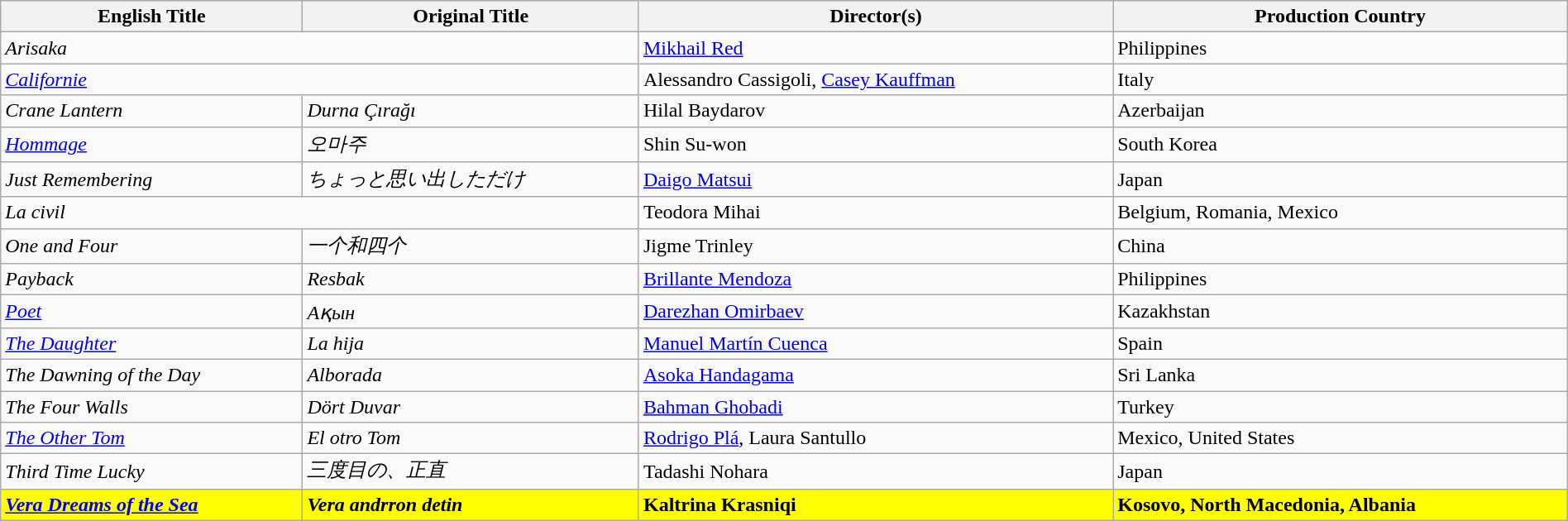<table class="sortable wikitable" style="width:100%; margin-bottom:4px">
<tr>
<th>English Title</th>
<th>Original Title</th>
<th>Director(s)</th>
<th>Production Country</th>
</tr>
<tr>
<td colspan="2"><em>Arisaka</em></td>
<td><a href='#'>Mikhail Red</a></td>
<td>Philippines</td>
</tr>
<tr>
<td colspan="2"><em><a href='#'>Californie</a></em></td>
<td>Alessandro Cassigoli, <a href='#'>Casey Kauffman</a></td>
<td>Italy</td>
</tr>
<tr>
<td><em>Crane Lantern</em></td>
<td><em>Durna Çırağı</em></td>
<td>Hilal Baydarov</td>
<td>Azerbaijan</td>
</tr>
<tr>
<td><em><a href='#'>Hommage</a></em></td>
<td><em>오마주</em></td>
<td>Shin Su-won</td>
<td>South Korea</td>
</tr>
<tr>
<td><em>Just Remembering</em></td>
<td><em>ちょっと思い出しただけ</em></td>
<td><a href='#'>Daigo Matsui</a></td>
<td>Japan</td>
</tr>
<tr>
<td colspan="2"><em>La civil</em></td>
<td>Teodora Mihai</td>
<td>Belgium, Romania, Mexico</td>
</tr>
<tr>
<td><em>One and Four</em></td>
<td><em>一个和四个</em></td>
<td>Jigme Trinley</td>
<td>China</td>
</tr>
<tr>
<td><em>Payback</em></td>
<td><em>Resbak</em></td>
<td><a href='#'>Brillante Mendoza</a></td>
<td>Philippines</td>
</tr>
<tr>
<td><em><a href='#'>Poet</a></em></td>
<td><em>Ақын</em></td>
<td><a href='#'>Darezhan Omirbaev</a></td>
<td>Kazakhstan</td>
</tr>
<tr>
<td><em><a href='#'>The Daughter</a></em></td>
<td><em>La hija</em></td>
<td><a href='#'>Manuel Martín Cuenca</a></td>
<td>Spain</td>
</tr>
<tr>
<td><em>The Dawning of the Day</em></td>
<td><em>Alborada</em></td>
<td><a href='#'>Asoka Handagama</a></td>
<td>Sri Lanka</td>
</tr>
<tr>
<td><em>The Four Walls</em></td>
<td><em>Dört Duvar</em></td>
<td><a href='#'>Bahman Ghobadi</a></td>
<td>Turkey</td>
</tr>
<tr>
<td><em><a href='#'>The Other Tom</a></em></td>
<td><em>El otro Tom</em></td>
<td><a href='#'>Rodrigo Plá</a>, Laura Santullo</td>
<td>Mexico, United States</td>
</tr>
<tr>
<td><em>Third Time Lucky</em></td>
<td><em>三度目の、正直</em></td>
<td>Tadashi Nohara</td>
<td>Japan</td>
</tr>
<tr style="background:#FFFF00;">
<td><strong><em><a href='#'>Vera Dreams of the Sea</a></em></strong></td>
<td><strong><em>Vera andrron detin</em></strong></td>
<td><strong> Kaltrina Krasniqi</strong></td>
<td><strong> Kosovo, North Macedonia, Albania</strong></td>
</tr>
</table>
